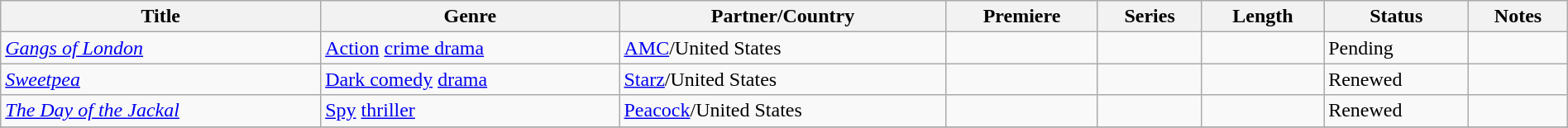<table class="wikitable sortable" style="width:100%;">
<tr>
<th>Title</th>
<th>Genre</th>
<th>Partner/Country</th>
<th>Premiere</th>
<th>Series</th>
<th>Length</th>
<th>Status</th>
<th>Notes</th>
</tr>
<tr>
<td><em><a href='#'>Gangs of London</a></em></td>
<td><a href='#'>Action</a> <a href='#'>crime drama</a></td>
<td><a href='#'>AMC</a>/United States</td>
<td></td>
<td></td>
<td></td>
<td>Pending</td>
<td></td>
</tr>
<tr>
<td><em><a href='#'>Sweetpea</a></em></td>
<td><a href='#'>Dark comedy</a> <a href='#'>drama</a></td>
<td><a href='#'>Starz</a>/United States</td>
<td></td>
<td></td>
<td></td>
<td>Renewed</td>
<td></td>
</tr>
<tr>
<td><em><a href='#'>The Day of the Jackal</a></em></td>
<td><a href='#'>Spy</a> <a href='#'>thriller</a></td>
<td><a href='#'>Peacock</a>/United States</td>
<td></td>
<td></td>
<td></td>
<td>Renewed</td>
<td></td>
</tr>
<tr>
</tr>
<tr>
</tr>
</table>
